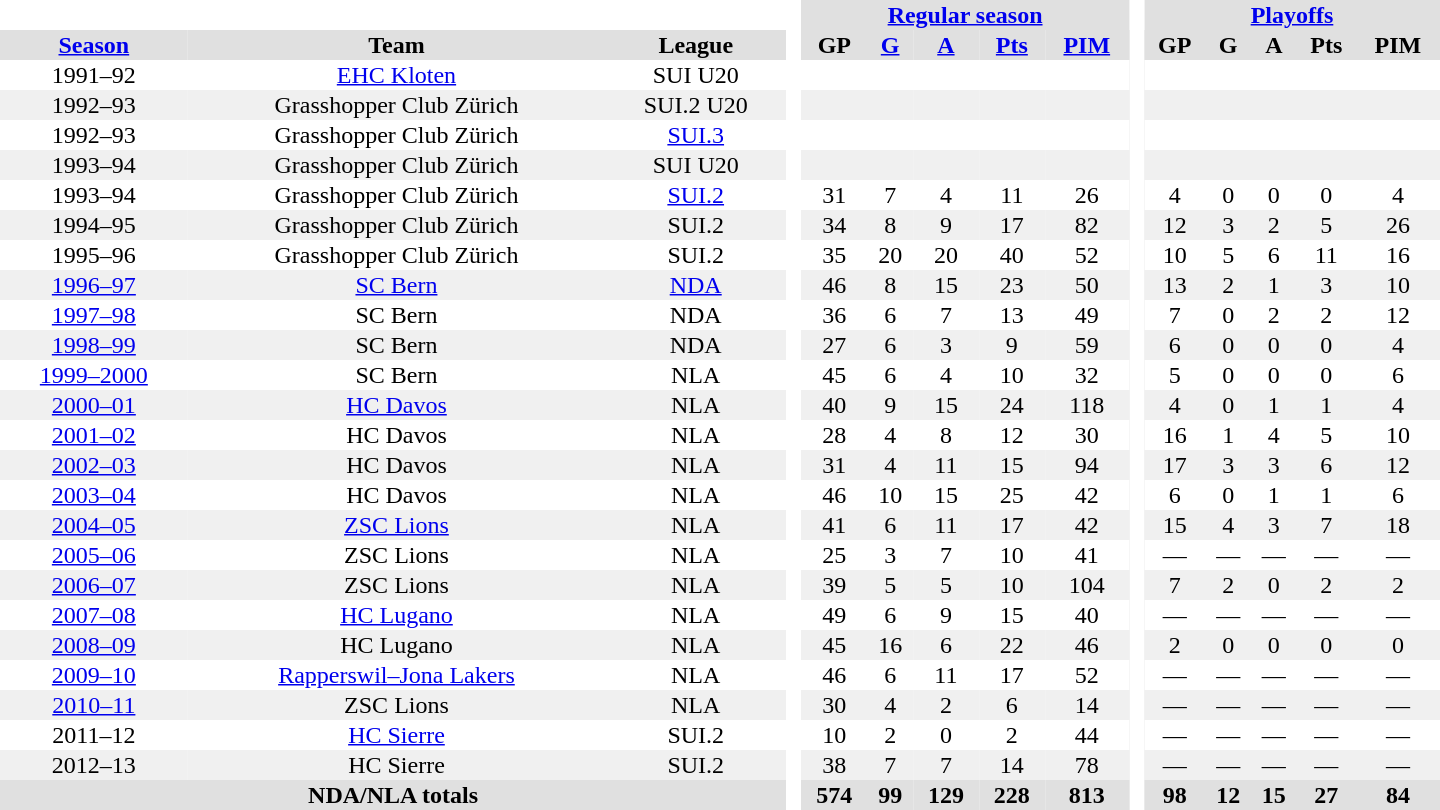<table border="0" cellpadding="1" cellspacing="0" style="text-align:center; width:60em">
<tr bgcolor="#e0e0e0">
<th colspan="3" bgcolor="#ffffff"> </th>
<th rowspan="99" bgcolor="#ffffff"> </th>
<th colspan="5"><a href='#'>Regular season</a></th>
<th rowspan="99" bgcolor="#ffffff"> </th>
<th colspan="5"><a href='#'>Playoffs</a></th>
</tr>
<tr bgcolor="#e0e0e0">
<th><a href='#'>Season</a></th>
<th>Team</th>
<th>League</th>
<th>GP</th>
<th><a href='#'>G</a></th>
<th><a href='#'>A</a></th>
<th><a href='#'>Pts</a></th>
<th><a href='#'>PIM</a></th>
<th>GP</th>
<th>G</th>
<th>A</th>
<th>Pts</th>
<th>PIM</th>
</tr>
<tr>
<td>1991–92</td>
<td><a href='#'>EHC Kloten</a></td>
<td>SUI U20</td>
<td></td>
<td></td>
<td></td>
<td></td>
<td></td>
<td></td>
<td></td>
<td></td>
<td></td>
<td></td>
</tr>
<tr bgcolor="#f0f0f0">
<td>1992–93</td>
<td>Grasshopper Club Zürich</td>
<td>SUI.2 U20</td>
<td></td>
<td></td>
<td></td>
<td></td>
<td></td>
<td></td>
<td></td>
<td></td>
<td></td>
<td></td>
</tr>
<tr>
<td>1992–93</td>
<td>Grasshopper Club Zürich</td>
<td><a href='#'>SUI.3</a></td>
<td></td>
<td></td>
<td></td>
<td></td>
<td></td>
<td></td>
<td></td>
<td></td>
<td></td>
<td></td>
</tr>
<tr bgcolor="#f0f0f0">
<td>1993–94</td>
<td>Grasshopper Club Zürich</td>
<td>SUI U20</td>
<td></td>
<td></td>
<td></td>
<td></td>
<td></td>
<td></td>
<td></td>
<td></td>
<td></td>
<td></td>
</tr>
<tr>
<td>1993–94</td>
<td>Grasshopper Club Zürich</td>
<td><a href='#'>SUI.2</a></td>
<td>31</td>
<td>7</td>
<td>4</td>
<td>11</td>
<td>26</td>
<td>4</td>
<td>0</td>
<td>0</td>
<td>0</td>
<td>4</td>
</tr>
<tr bgcolor="#f0f0f0">
<td>1994–95</td>
<td>Grasshopper Club Zürich</td>
<td>SUI.2</td>
<td>34</td>
<td>8</td>
<td>9</td>
<td>17</td>
<td>82</td>
<td>12</td>
<td>3</td>
<td>2</td>
<td>5</td>
<td>26</td>
</tr>
<tr>
<td>1995–96</td>
<td>Grasshopper Club Zürich</td>
<td>SUI.2</td>
<td>35</td>
<td>20</td>
<td>20</td>
<td>40</td>
<td>52</td>
<td>10</td>
<td>5</td>
<td>6</td>
<td>11</td>
<td>16</td>
</tr>
<tr bgcolor="#f0f0f0">
<td><a href='#'>1996–97</a></td>
<td><a href='#'>SC Bern</a></td>
<td><a href='#'>NDA</a></td>
<td>46</td>
<td>8</td>
<td>15</td>
<td>23</td>
<td>50</td>
<td>13</td>
<td>2</td>
<td>1</td>
<td>3</td>
<td>10</td>
</tr>
<tr>
<td><a href='#'>1997–98</a></td>
<td>SC Bern</td>
<td>NDA</td>
<td>36</td>
<td>6</td>
<td>7</td>
<td>13</td>
<td>49</td>
<td>7</td>
<td>0</td>
<td>2</td>
<td>2</td>
<td>12</td>
</tr>
<tr bgcolor="#f0f0f0">
<td><a href='#'>1998–99</a></td>
<td>SC Bern</td>
<td>NDA</td>
<td>27</td>
<td>6</td>
<td>3</td>
<td>9</td>
<td>59</td>
<td>6</td>
<td>0</td>
<td>0</td>
<td>0</td>
<td>4</td>
</tr>
<tr>
<td><a href='#'>1999–2000</a></td>
<td>SC Bern</td>
<td>NLA</td>
<td>45</td>
<td>6</td>
<td>4</td>
<td>10</td>
<td>32</td>
<td>5</td>
<td>0</td>
<td>0</td>
<td>0</td>
<td>6</td>
</tr>
<tr bgcolor="#f0f0f0">
<td><a href='#'>2000–01</a></td>
<td><a href='#'>HC Davos</a></td>
<td>NLA</td>
<td>40</td>
<td>9</td>
<td>15</td>
<td>24</td>
<td>118</td>
<td>4</td>
<td>0</td>
<td>1</td>
<td>1</td>
<td>4</td>
</tr>
<tr>
<td><a href='#'>2001–02</a></td>
<td>HC Davos</td>
<td>NLA</td>
<td>28</td>
<td>4</td>
<td>8</td>
<td>12</td>
<td>30</td>
<td>16</td>
<td>1</td>
<td>4</td>
<td>5</td>
<td>10</td>
</tr>
<tr bgcolor="#f0f0f0">
<td><a href='#'>2002–03</a></td>
<td>HC Davos</td>
<td>NLA</td>
<td>31</td>
<td>4</td>
<td>11</td>
<td>15</td>
<td>94</td>
<td>17</td>
<td>3</td>
<td>3</td>
<td>6</td>
<td>12</td>
</tr>
<tr>
<td><a href='#'>2003–04</a></td>
<td>HC Davos</td>
<td>NLA</td>
<td>46</td>
<td>10</td>
<td>15</td>
<td>25</td>
<td>42</td>
<td>6</td>
<td>0</td>
<td>1</td>
<td>1</td>
<td>6</td>
</tr>
<tr bgcolor="#f0f0f0">
<td><a href='#'>2004–05</a></td>
<td><a href='#'>ZSC Lions</a></td>
<td>NLA</td>
<td>41</td>
<td>6</td>
<td>11</td>
<td>17</td>
<td>42</td>
<td>15</td>
<td>4</td>
<td>3</td>
<td>7</td>
<td>18</td>
</tr>
<tr>
<td><a href='#'>2005–06</a></td>
<td>ZSC Lions</td>
<td>NLA</td>
<td>25</td>
<td>3</td>
<td>7</td>
<td>10</td>
<td>41</td>
<td>—</td>
<td>—</td>
<td>—</td>
<td>—</td>
<td>—</td>
</tr>
<tr bgcolor="#f0f0f0">
<td><a href='#'>2006–07</a></td>
<td>ZSC Lions</td>
<td>NLA</td>
<td>39</td>
<td>5</td>
<td>5</td>
<td>10</td>
<td>104</td>
<td>7</td>
<td>2</td>
<td>0</td>
<td>2</td>
<td>2</td>
</tr>
<tr>
<td><a href='#'>2007–08</a></td>
<td><a href='#'>HC Lugano</a></td>
<td>NLA</td>
<td>49</td>
<td>6</td>
<td>9</td>
<td>15</td>
<td>40</td>
<td>—</td>
<td>—</td>
<td>—</td>
<td>—</td>
<td>—</td>
</tr>
<tr bgcolor="#f0f0f0">
<td><a href='#'>2008–09</a></td>
<td>HC Lugano</td>
<td>NLA</td>
<td>45</td>
<td>16</td>
<td>6</td>
<td>22</td>
<td>46</td>
<td>2</td>
<td>0</td>
<td>0</td>
<td>0</td>
<td>0</td>
</tr>
<tr>
<td><a href='#'>2009–10</a></td>
<td><a href='#'>Rapperswil–Jona Lakers</a></td>
<td>NLA</td>
<td>46</td>
<td>6</td>
<td>11</td>
<td>17</td>
<td>52</td>
<td>—</td>
<td>—</td>
<td>—</td>
<td>—</td>
<td>—</td>
</tr>
<tr bgcolor="#f0f0f0">
<td><a href='#'>2010–11</a></td>
<td>ZSC Lions</td>
<td>NLA</td>
<td>30</td>
<td>4</td>
<td>2</td>
<td>6</td>
<td>14</td>
<td>—</td>
<td>—</td>
<td>—</td>
<td>—</td>
<td>—</td>
</tr>
<tr>
<td>2011–12</td>
<td><a href='#'>HC Sierre</a></td>
<td>SUI.2</td>
<td>10</td>
<td>2</td>
<td>0</td>
<td>2</td>
<td>44</td>
<td>—</td>
<td>—</td>
<td>—</td>
<td>—</td>
<td>—</td>
</tr>
<tr bgcolor="#f0f0f0">
<td>2012–13</td>
<td>HC Sierre</td>
<td>SUI.2</td>
<td>38</td>
<td>7</td>
<td>7</td>
<td>14</td>
<td>78</td>
<td>—</td>
<td>—</td>
<td>—</td>
<td>—</td>
<td>—</td>
</tr>
<tr bgcolor="#e0e0e0">
<th colspan="3">NDA/NLA totals</th>
<th>574</th>
<th>99</th>
<th>129</th>
<th>228</th>
<th>813</th>
<th>98</th>
<th>12</th>
<th>15</th>
<th>27</th>
<th>84</th>
</tr>
</table>
